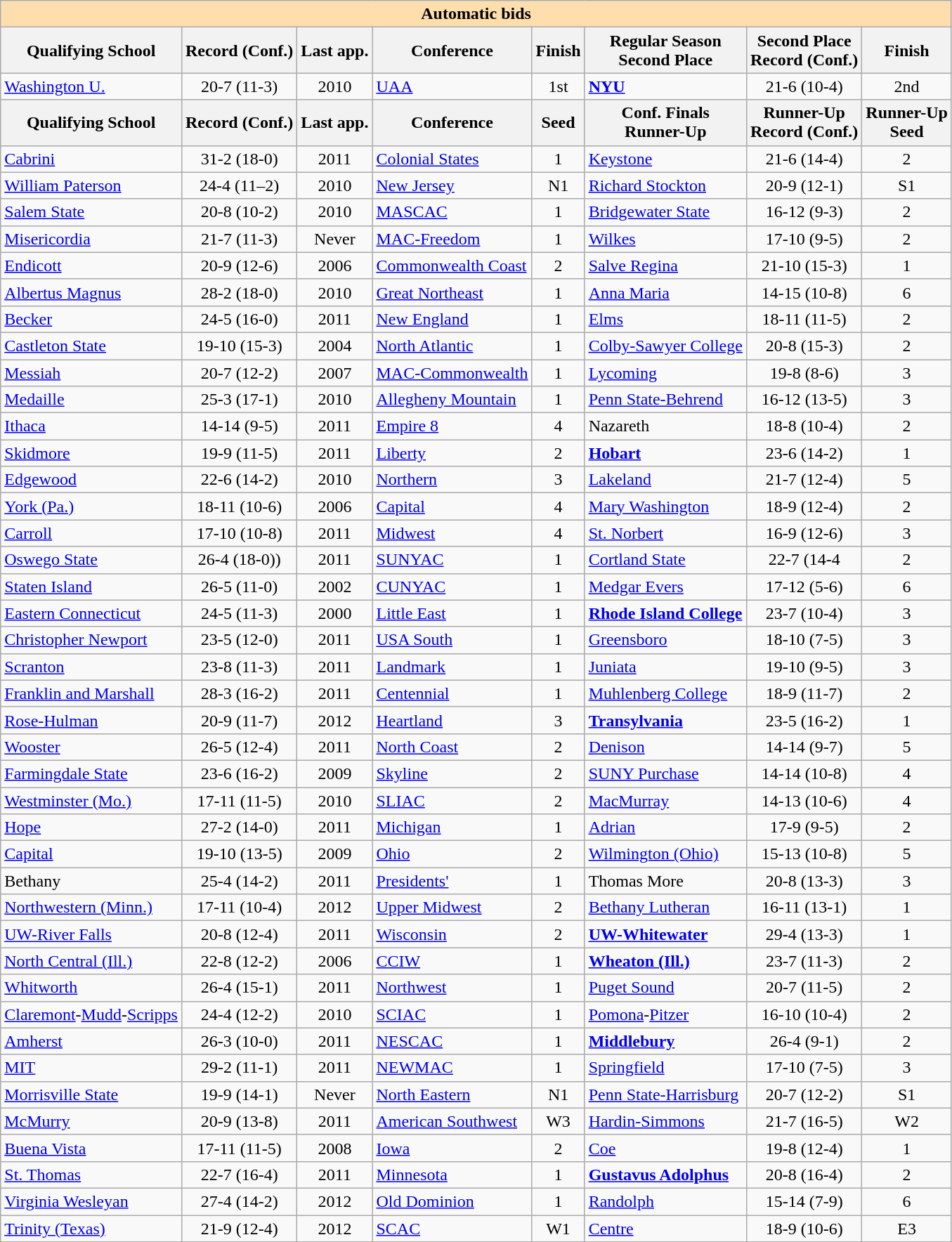<table class="wikitable">
<tr>
<th colspan="8" style="background:#ffdead;">Automatic bids</th>
</tr>
<tr>
<th>Qualifying School</th>
<th>Record (Conf.)</th>
<th>Last app.</th>
<th>Conference</th>
<th>Finish</th>
<th>Regular Season<br>Second Place</th>
<th>Second Place<br>Record (Conf.)</th>
<th>Finish</th>
</tr>
<tr>
<td><a href='#'>Washington U.</a></td>
<td style="text-align: center;">20-7 (11-3)</td>
<td style="text-align: center;">2010</td>
<td><a href='#'>UAA</a></td>
<td style="text-align: center;">1st</td>
<td><strong><a href='#'>NYU</a></strong></td>
<td style="text-align: center;">21-6 (10-4)</td>
<td style="text-align: center;">2nd</td>
</tr>
<tr>
<th>Qualifying School</th>
<th>Record (Conf.)</th>
<th>Last app.</th>
<th>Conference</th>
<th>Seed</th>
<th>Conf. Finals<br>Runner-Up</th>
<th>Runner-Up<br>Record (Conf.)</th>
<th>Runner-Up<br>Seed</th>
</tr>
<tr>
<td><a href='#'>Cabrini</a></td>
<td style="text-align: center;">31-2 (18-0)</td>
<td style="text-align: center;">2011</td>
<td><a href='#'>Colonial States</a></td>
<td style="text-align: center;">1</td>
<td><a href='#'>Keystone</a></td>
<td style="text-align: center;">21-6 (14-4)</td>
<td style="text-align: center;">2</td>
</tr>
<tr>
<td><a href='#'>William Paterson</a></td>
<td style="text-align: center;">24-4 (11–2)</td>
<td style="text-align: center;">2010</td>
<td><a href='#'>New Jersey</a></td>
<td style="text-align: center;">N1</td>
<td><a href='#'>Richard Stockton</a></td>
<td style="text-align: center;">20-9 (12-1)</td>
<td style="text-align: center;">S1</td>
</tr>
<tr>
<td><a href='#'>Salem State</a></td>
<td style="text-align: center;">20-8 (10-2)</td>
<td style="text-align: center;">2010</td>
<td><a href='#'>MASCAC</a></td>
<td style="text-align: center;">1</td>
<td><a href='#'>Bridgewater State</a></td>
<td style="text-align: center;">16-12 (9-3)</td>
<td style="text-align: center;">2</td>
</tr>
<tr>
<td><a href='#'>Misericordia</a></td>
<td style="text-align: center;">21-7 (11-3)</td>
<td style="text-align: center;">Never</td>
<td><a href='#'>MAC-Freedom</a></td>
<td style="text-align: center;">1</td>
<td><a href='#'>Wilkes</a></td>
<td style="text-align: center;">17-10 (9-5)</td>
<td style="text-align: center;">2</td>
</tr>
<tr>
<td><a href='#'>Endicott</a></td>
<td style="text-align: center;">20-9 (12-6)</td>
<td style="text-align: center;">2006</td>
<td><a href='#'>Commonwealth Coast</a></td>
<td style="text-align: center;">2</td>
<td><a href='#'>Salve Regina</a></td>
<td style="text-align: center;">21-10 (15-3)</td>
<td style="text-align: center;">1</td>
</tr>
<tr>
<td><a href='#'>Albertus Magnus</a></td>
<td style="text-align: center;">28-2 (18-0)</td>
<td style="text-align: center;">2010</td>
<td><a href='#'>Great Northeast</a></td>
<td style="text-align: center;">1</td>
<td><a href='#'>Anna Maria</a></td>
<td style="text-align: center;">14-15 (10-8)</td>
<td style="text-align: center;">6</td>
</tr>
<tr>
<td><a href='#'>Becker</a></td>
<td style="text-align: center;">24-5 (16-0)</td>
<td style="text-align: center;">2011</td>
<td><a href='#'>New England</a></td>
<td style="text-align: center;">1</td>
<td><a href='#'>Elms</a></td>
<td style="text-align: center;">18-11 (11-5)</td>
<td style="text-align: center;">2</td>
</tr>
<tr>
<td><a href='#'>Castleton State</a></td>
<td style="text-align: center;">19-10 (15-3)</td>
<td style="text-align: center;">2004</td>
<td><a href='#'>North Atlantic</a></td>
<td style="text-align: center;">1</td>
<td><a href='#'>Colby-Sawyer College</a></td>
<td style="text-align: center;">20-8 (15-3)</td>
<td style="text-align: center;">2</td>
</tr>
<tr>
<td><a href='#'>Messiah</a></td>
<td style="text-align: center;">20-7 (12-2)</td>
<td style="text-align: center;">2007</td>
<td><a href='#'>MAC-Commonwealth</a></td>
<td style="text-align: center;">1</td>
<td><a href='#'>Lycoming</a></td>
<td style="text-align: center;">19-8 (8-6)</td>
<td style="text-align: center;">3</td>
</tr>
<tr>
<td><a href='#'>Medaille</a></td>
<td style="text-align: center;">25-3 (17-1)</td>
<td style="text-align: center;">2010</td>
<td><a href='#'>Allegheny Mountain</a></td>
<td style="text-align: center;">1</td>
<td><a href='#'>Penn State-Behrend</a></td>
<td style="text-align: center;">16-12 (13-5)</td>
<td style="text-align: center;">3</td>
</tr>
<tr>
<td><a href='#'>Ithaca</a></td>
<td style="text-align: center;">14-14 (9-5)</td>
<td style="text-align: center;">2011</td>
<td><a href='#'>Empire 8</a></td>
<td style="text-align: center;">4</td>
<td>Nazareth</td>
<td style="text-align: center;">18-8 (10-4)</td>
<td style="text-align: center;">2</td>
</tr>
<tr>
<td><a href='#'>Skidmore</a></td>
<td style="text-align: center;">19-9 (11-5)</td>
<td style="text-align: center;">2011</td>
<td><a href='#'>Liberty</a></td>
<td style="text-align: center;">2</td>
<td><strong><a href='#'>Hobart</a></strong></td>
<td style="text-align: center;">23-6 (14-2)</td>
<td style="text-align: center;">1</td>
</tr>
<tr>
<td><a href='#'>Edgewood</a></td>
<td style="text-align: center;">22-6 (14-2)</td>
<td style="text-align: center;">2010</td>
<td><a href='#'>Northern</a></td>
<td style="text-align: center;">3</td>
<td><a href='#'>Lakeland</a></td>
<td style="text-align: center;">21-7 (12-4)</td>
<td style="text-align: center;">5</td>
</tr>
<tr>
<td><a href='#'>York (Pa.)</a></td>
<td style="text-align: center;">18-11 (10-6)</td>
<td style="text-align: center;">2006</td>
<td><a href='#'>Capital</a></td>
<td style="text-align: center;">4</td>
<td><a href='#'>Mary Washington</a></td>
<td style="text-align: center;">18-9 (12-4)</td>
<td style="text-align: center;">2</td>
</tr>
<tr>
<td><a href='#'>Carroll</a></td>
<td style="text-align: center;">17-10 (10-8)</td>
<td style="text-align: center;">2011</td>
<td><a href='#'>Midwest</a></td>
<td style="text-align: center;">4</td>
<td><a href='#'>St. Norbert</a></td>
<td style="text-align: center;">16-9 (12-6)</td>
<td style="text-align: center;">3</td>
</tr>
<tr>
<td><a href='#'>Oswego State</a></td>
<td style="text-align: center;">26-4 (18-0))</td>
<td style="text-align: center;">2011</td>
<td><a href='#'>SUNYAC</a></td>
<td style="text-align: center;">1</td>
<td><a href='#'>Cortland State</a></td>
<td style="text-align: center;">22-7 (14-4</td>
<td style="text-align: center;">2</td>
</tr>
<tr>
<td><a href='#'>Staten Island</a></td>
<td style="text-align: center;">26-5 (11-0)</td>
<td style="text-align: center;">2002</td>
<td><a href='#'>CUNYAC</a></td>
<td style="text-align: center;">1</td>
<td><a href='#'>Medgar Evers</a></td>
<td style="text-align: center;">17-12 (5-6)</td>
<td style="text-align: center;">6</td>
</tr>
<tr>
<td><a href='#'>Eastern Connecticut</a></td>
<td style="text-align: center;">24-5 (11-3)</td>
<td style="text-align: center;">2000</td>
<td><a href='#'>Little East</a></td>
<td style="text-align: center;">1</td>
<td><strong><a href='#'>Rhode Island College</a></strong></td>
<td style="text-align: center;">23-7 (10-4)</td>
<td style="text-align: center;">3</td>
</tr>
<tr>
<td><a href='#'>Christopher Newport</a></td>
<td style="text-align: center;">23-5 (12-0)</td>
<td style="text-align: center;">2011</td>
<td><a href='#'>USA South</a></td>
<td style="text-align: center;">1</td>
<td><a href='#'>Greensboro</a></td>
<td style="text-align: center;">18-10 (7-5)</td>
<td style="text-align: center;">3</td>
</tr>
<tr>
<td><a href='#'>Scranton</a></td>
<td style="text-align: center;">23-8 (11-3)</td>
<td style="text-align: center;">2011</td>
<td><a href='#'>Landmark</a></td>
<td style="text-align: center;">1</td>
<td><a href='#'>Juniata</a></td>
<td style="text-align: center;">19-10 (9-5)</td>
<td style="text-align: center;">3</td>
</tr>
<tr>
<td><a href='#'>Franklin and Marshall</a></td>
<td style="text-align: center;">28-3 (16-2)</td>
<td style="text-align: center;">2011</td>
<td><a href='#'>Centennial</a></td>
<td style="text-align: center;">1</td>
<td><a href='#'>Muhlenberg College</a></td>
<td style="text-align: center;">18-9 (11-7)</td>
<td style="text-align: center;">2</td>
</tr>
<tr>
<td><a href='#'>Rose-Hulman</a></td>
<td style="text-align: center;">20-9 (11-7)</td>
<td style="text-align: center;">2012</td>
<td><a href='#'>Heartland</a></td>
<td style="text-align: center;">3</td>
<td><strong><a href='#'>Transylvania</a></strong></td>
<td style="text-align: center;">23-5 (16-2)</td>
<td style="text-align: center;">1</td>
</tr>
<tr>
<td><a href='#'>Wooster</a></td>
<td style="text-align: center;">26-5 (12-4)</td>
<td style="text-align: center;">2011</td>
<td><a href='#'>North Coast</a></td>
<td style="text-align: center;">2</td>
<td><a href='#'>Denison</a></td>
<td style="text-align: center;">14-14 (9-7)</td>
<td style="text-align: center;">5</td>
</tr>
<tr>
<td><a href='#'>Farmingdale State</a></td>
<td style="text-align: center;">23-6 (16-2)</td>
<td style="text-align: center;">2009</td>
<td><a href='#'>Skyline</a></td>
<td style="text-align: center;">2</td>
<td><a href='#'>SUNY Purchase</a></td>
<td style="text-align: center;">14-14 (10-8)</td>
<td style="text-align: center;">4</td>
</tr>
<tr>
<td><a href='#'>Westminster (Mo.)</a></td>
<td style="text-align: center;">17-11 (11-5)</td>
<td style="text-align: center;">2010</td>
<td><a href='#'>SLIAC</a></td>
<td style="text-align: center;">2</td>
<td><a href='#'>MacMurray</a></td>
<td style="text-align: center;">14-13 (10-6)</td>
<td style="text-align: center;">4</td>
</tr>
<tr>
<td><a href='#'>Hope</a></td>
<td style="text-align: center;">27-2 (14-0)</td>
<td style="text-align: center;">2011</td>
<td><a href='#'>Michigan</a></td>
<td style="text-align: center;">1</td>
<td><a href='#'>Adrian</a></td>
<td style="text-align: center;">17-9 (9-5)</td>
<td style="text-align: center;">2</td>
</tr>
<tr>
<td><a href='#'>Capital</a></td>
<td style="text-align: center;">19-10 (13-5)</td>
<td style="text-align: center;">2009</td>
<td><a href='#'>Ohio</a></td>
<td style="text-align: center;">2</td>
<td><a href='#'>Wilmington (Ohio)</a></td>
<td style="text-align: center;">15-13 (10-8)</td>
<td style="text-align: center;">5</td>
</tr>
<tr>
<td>Bethany</td>
<td style="text-align: center;">25-4 (14-2)</td>
<td style="text-align: center;">2011</td>
<td><a href='#'>Presidents'</a></td>
<td style="text-align: center;">1</td>
<td>Thomas More</td>
<td style="text-align: center;">20-8 (13-3)</td>
<td style="text-align: center;">3</td>
</tr>
<tr>
<td><a href='#'>Northwestern (Minn.)</a></td>
<td style="text-align: center;">17-11 (10-4)</td>
<td style="text-align: center;">2012</td>
<td><a href='#'>Upper Midwest</a></td>
<td style="text-align: center;">2</td>
<td><a href='#'>Bethany Lutheran</a></td>
<td style="text-align: center;">16-11 (13-1)</td>
<td style="text-align: center;">1</td>
</tr>
<tr>
<td><a href='#'>UW-River Falls</a></td>
<td style="text-align: center;">20-8 (12-4)</td>
<td style="text-align: center;">2011</td>
<td><a href='#'>Wisconsin</a></td>
<td style="text-align: center;">2</td>
<td><strong><a href='#'>UW-Whitewater</a></strong></td>
<td style="text-align: center;">29-4 (13-3)</td>
<td style="text-align: center;">1</td>
</tr>
<tr>
<td><a href='#'>North Central (Ill.)</a></td>
<td style="text-align: center;">22-8 (12-2)</td>
<td style="text-align: center;">2006</td>
<td><a href='#'>CCIW</a></td>
<td style="text-align: center;">1</td>
<td><strong><a href='#'>Wheaton (Ill.)</a></strong></td>
<td style="text-align: center;">23-7 (11-3)</td>
<td style="text-align: center;">2</td>
</tr>
<tr>
<td><a href='#'>Whitworth</a></td>
<td style="text-align: center;">26-4 (15-1)</td>
<td style="text-align: center;">2011</td>
<td><a href='#'>Northwest</a></td>
<td style="text-align: center;">1</td>
<td><a href='#'>Puget Sound</a></td>
<td style="text-align: center;">20-7 (11-5)</td>
<td style="text-align: center;">2</td>
</tr>
<tr>
<td><a href='#'>Claremont</a>-<a href='#'>Mudd</a>-<a href='#'>Scripps</a></td>
<td style="text-align: center;">24-4 (12-2)</td>
<td style="text-align: center;">2010</td>
<td><a href='#'>SCIAC</a></td>
<td style="text-align: center;">1</td>
<td><a href='#'>Pomona</a>-<a href='#'>Pitzer</a></td>
<td style="text-align: center;">16-10 (10-4)</td>
<td style="text-align: center;">2</td>
</tr>
<tr>
<td><a href='#'>Amherst</a></td>
<td style="text-align: center;">26-3 (10-0)</td>
<td style="text-align: center;">2011</td>
<td><a href='#'>NESCAC</a></td>
<td style="text-align: center;">1</td>
<td><strong><a href='#'>Middlebury</a></strong></td>
<td style="text-align: center;">26-4 (9-1)</td>
<td style="text-align: center;">2</td>
</tr>
<tr>
<td><a href='#'>MIT</a></td>
<td style="text-align: center;">29-2 (11-1)</td>
<td style="text-align: center;">2011</td>
<td><a href='#'>NEWMAC</a></td>
<td style="text-align: center;">1</td>
<td><a href='#'>Springfield</a></td>
<td style="text-align: center;">17-10 (7-5)</td>
<td style="text-align: center;">3</td>
</tr>
<tr>
<td><a href='#'>Morrisville State</a></td>
<td style="text-align: center;">19-9 (14-1)</td>
<td style="text-align: center;">Never</td>
<td><a href='#'>North Eastern</a></td>
<td style="text-align: center;">N1</td>
<td><a href='#'>Penn State-Harrisburg</a></td>
<td style="text-align: center;">20-7 (12-2)</td>
<td style="text-align: center;">S1</td>
</tr>
<tr>
<td><a href='#'>McMurry</a></td>
<td style="text-align: center;">20-9 (13-8)</td>
<td style="text-align: center;">2011</td>
<td><a href='#'>American Southwest</a></td>
<td style="text-align: center;">W3</td>
<td><a href='#'>Hardin-Simmons</a></td>
<td style="text-align: center;">21-7 (16-5)</td>
<td style="text-align: center;">W2</td>
</tr>
<tr>
<td><a href='#'>Buena Vista</a></td>
<td style="text-align: center;">17-11 (11-5)</td>
<td style="text-align: center;">2008</td>
<td><a href='#'>Iowa</a></td>
<td style="text-align: center;">2</td>
<td><a href='#'>Coe</a></td>
<td style="text-align: center;">19-8 (12-4)</td>
<td style="text-align: center;">1</td>
</tr>
<tr>
<td><a href='#'>St. Thomas</a></td>
<td style="text-align: center;">22-7 (16-4)</td>
<td style="text-align: center;">2011</td>
<td><a href='#'>Minnesota</a></td>
<td style="text-align: center;">1</td>
<td><strong><a href='#'>Gustavus Adolphus</a></strong></td>
<td style="text-align: center;">20-8 (16-4)</td>
<td style="text-align: center;">2</td>
</tr>
<tr>
<td><a href='#'>Virginia Wesleyan</a></td>
<td style="text-align: center;">27-4 (14-2)</td>
<td style="text-align: center;">2012</td>
<td><a href='#'>Old Dominion</a></td>
<td style="text-align: center;">1</td>
<td><a href='#'>Randolph</a></td>
<td style="text-align: center;">15-14 (7-9)</td>
<td style="text-align: center;">6</td>
</tr>
<tr>
<td><a href='#'>Trinity (Texas)</a></td>
<td style="text-align: center;">21-9 (12-4)</td>
<td style="text-align: center;">2012</td>
<td><a href='#'>SCAC</a></td>
<td style="text-align: center;">W1</td>
<td><a href='#'>Centre</a></td>
<td style="text-align: center;">18-9 (10-6)</td>
<td style="text-align: center;">E3</td>
</tr>
</table>
